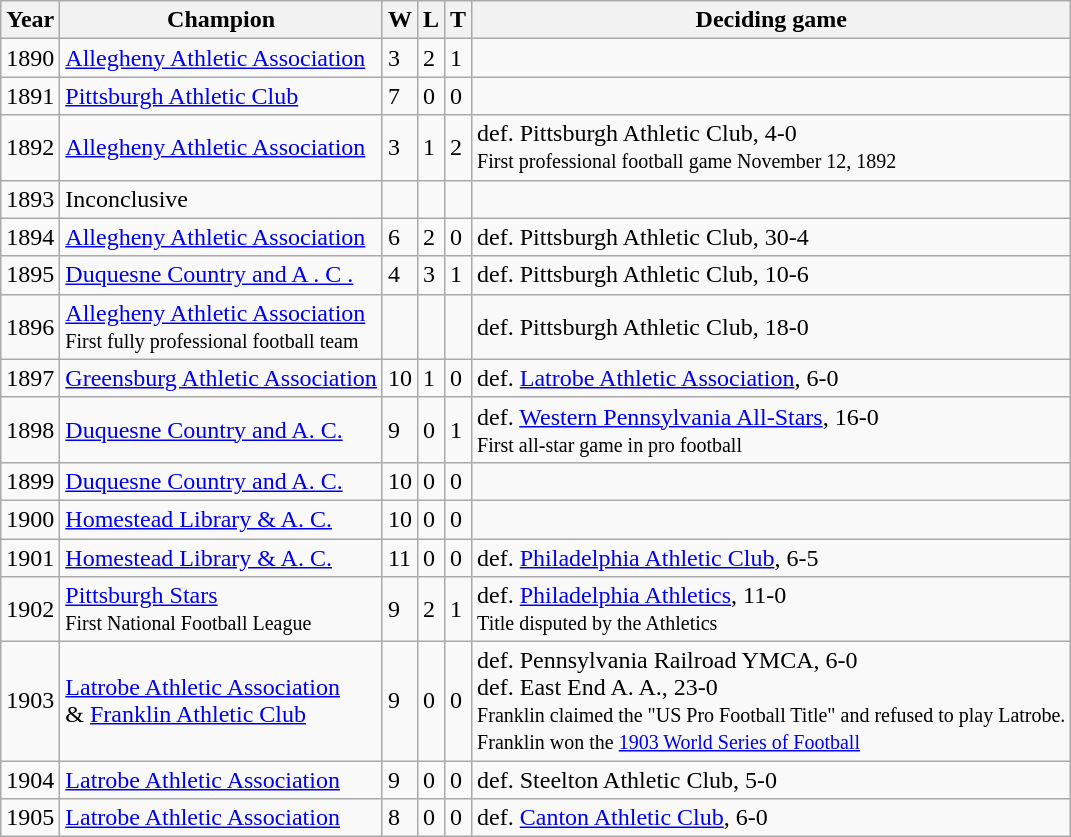<table class="wikitable">
<tr>
<th>Year</th>
<th>Champion</th>
<th>W</th>
<th>L</th>
<th>T</th>
<th>Deciding game</th>
</tr>
<tr>
<td>1890</td>
<td><a href='#'>Allegheny Athletic Association</a></td>
<td>3</td>
<td>2</td>
<td>1</td>
<td></td>
</tr>
<tr>
<td>1891</td>
<td><a href='#'>Pittsburgh Athletic Club</a></td>
<td>7</td>
<td>0</td>
<td>0</td>
<td></td>
</tr>
<tr>
<td>1892</td>
<td><a href='#'>Allegheny Athletic Association</a></td>
<td>3</td>
<td>1</td>
<td>2</td>
<td>def. Pittsburgh Athletic Club, 4-0<br><small>First professional football game November 12, 1892</small></td>
</tr>
<tr>
<td>1893</td>
<td>Inconclusive</td>
<td></td>
<td></td>
<td></td>
<td></td>
</tr>
<tr>
<td>1894</td>
<td><a href='#'>Allegheny Athletic Association</a></td>
<td>6</td>
<td>2</td>
<td>0</td>
<td>def. Pittsburgh Athletic Club, 30-4</td>
</tr>
<tr>
<td>1895</td>
<td><a href='#'>Duquesne Country and A . C .</a></td>
<td>4</td>
<td>3</td>
<td>1</td>
<td>def. Pittsburgh Athletic Club, 10-6</td>
</tr>
<tr>
<td>1896</td>
<td><a href='#'>Allegheny Athletic Association</a><br><small>First fully professional football team</small></td>
<td></td>
<td></td>
<td></td>
<td>def. Pittsburgh Athletic Club, 18-0</td>
</tr>
<tr>
<td>1897</td>
<td><a href='#'>Greensburg Athletic Association</a></td>
<td>10</td>
<td>1</td>
<td>0</td>
<td>def. <a href='#'>Latrobe Athletic Association</a>, 6-0</td>
</tr>
<tr>
<td>1898</td>
<td><a href='#'>Duquesne Country and A. C.</a></td>
<td>9</td>
<td>0</td>
<td>1</td>
<td>def. <a href='#'>Western Pennsylvania All-Stars</a>, 16-0<br><small>First all-star game in pro football</small></td>
</tr>
<tr>
<td>1899</td>
<td><a href='#'>Duquesne Country and A. C.</a></td>
<td>10</td>
<td>0</td>
<td>0</td>
<td></td>
</tr>
<tr>
<td>1900</td>
<td><a href='#'>Homestead Library & A. C.</a></td>
<td>10</td>
<td>0</td>
<td>0</td>
<td></td>
</tr>
<tr>
<td>1901</td>
<td><a href='#'>Homestead Library & A. C.</a></td>
<td>11</td>
<td>0</td>
<td>0</td>
<td>def. <a href='#'>Philadelphia Athletic Club</a>, 6-5</td>
</tr>
<tr>
<td>1902</td>
<td><a href='#'>Pittsburgh Stars</a><br><small>First National Football League</small></td>
<td>9</td>
<td>2</td>
<td>1</td>
<td>def. <a href='#'>Philadelphia Athletics</a>, 11-0<br><small>Title disputed by the Athletics</small></td>
</tr>
<tr>
<td>1903</td>
<td><a href='#'>Latrobe Athletic Association</a> <br>& <a href='#'>Franklin Athletic Club</a></td>
<td>9</td>
<td>0</td>
<td>0</td>
<td>def. Pennsylvania Railroad YMCA, 6-0<br> def. East End A. A., 23-0<br><small>Franklin claimed the "US Pro Football Title" and refused to play Latrobe.</small><br><small>Franklin won the <a href='#'>1903 World Series of Football</a></small></td>
</tr>
<tr>
<td>1904</td>
<td><a href='#'>Latrobe Athletic Association</a></td>
<td>9</td>
<td>0</td>
<td>0</td>
<td>def. Steelton Athletic Club, 5-0</td>
</tr>
<tr>
<td>1905</td>
<td><a href='#'>Latrobe Athletic Association</a></td>
<td>8</td>
<td>0</td>
<td>0</td>
<td>def. <a href='#'>Canton Athletic Club</a>, 6-0</td>
</tr>
</table>
